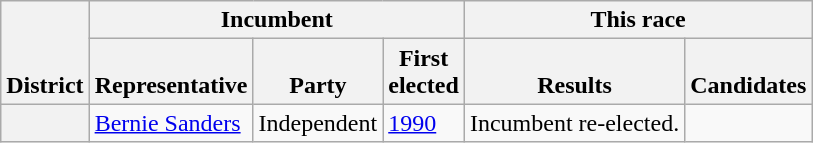<table class=wikitable>
<tr valign=bottom>
<th rowspan=2>District</th>
<th colspan=3>Incumbent</th>
<th colspan=2>This race</th>
</tr>
<tr valign=bottom>
<th>Representative</th>
<th>Party</th>
<th>First<br>elected</th>
<th>Results</th>
<th>Candidates</th>
</tr>
<tr>
<th></th>
<td><a href='#'>Bernie Sanders</a></td>
<td>Independent</td>
<td><a href='#'>1990</a></td>
<td>Incumbent re-elected.</td>
<td nowrap></td>
</tr>
</table>
